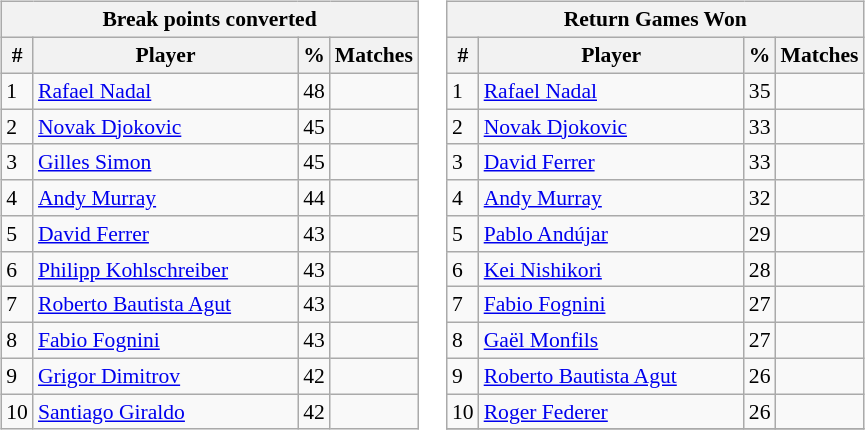<table>
<tr valign=top>
<td width=50%><br><table class="wikitable collapsible uncollapsed" style=font-size:90%>
<tr>
<th colspan=4>Break points converted</th>
</tr>
<tr>
<th>#</th>
<th width=170>Player</th>
<th>%</th>
<th>Matches</th>
</tr>
<tr bgcolor=>
<td>1</td>
<td> <a href='#'>Rafael Nadal</a></td>
<td>48</td>
<td></td>
</tr>
<tr>
<td>2</td>
<td> <a href='#'>Novak Djokovic</a></td>
<td>45</td>
<td></td>
</tr>
<tr bgcolor=>
<td>3</td>
<td> <a href='#'>Gilles Simon</a></td>
<td>45</td>
<td></td>
</tr>
<tr>
<td>4</td>
<td> <a href='#'>Andy Murray</a></td>
<td>44</td>
<td></td>
</tr>
<tr bgcolor=>
<td>5</td>
<td> <a href='#'>David Ferrer</a></td>
<td>43</td>
<td></td>
</tr>
<tr>
<td>6</td>
<td> <a href='#'>Philipp Kohlschreiber</a></td>
<td>43</td>
<td></td>
</tr>
<tr bgcolor=>
<td>7</td>
<td> <a href='#'>Roberto Bautista Agut</a></td>
<td>43</td>
<td></td>
</tr>
<tr>
<td>8</td>
<td> <a href='#'>Fabio Fognini</a></td>
<td>43</td>
<td></td>
</tr>
<tr bgcolor=>
<td>9</td>
<td> <a href='#'>Grigor Dimitrov</a></td>
<td>42</td>
<td></td>
</tr>
<tr>
<td>10</td>
<td> <a href='#'>Santiago Giraldo</a></td>
<td>42</td>
<td></td>
</tr>
</table>
</td>
<td width=50%><br><table class="wikitable collapsible uncollapsed" style=font-size:90%>
<tr>
<th colspan=4>Return Games Won</th>
</tr>
<tr>
<th>#</th>
<th width=170>Player</th>
<th>%</th>
<th>Matches</th>
</tr>
<tr bgcolor=>
<td>1</td>
<td> <a href='#'>Rafael Nadal</a></td>
<td>35</td>
<td></td>
</tr>
<tr>
<td>2</td>
<td> <a href='#'>Novak Djokovic</a></td>
<td>33</td>
<td></td>
</tr>
<tr bgcolor=>
<td>3</td>
<td> <a href='#'>David Ferrer</a></td>
<td>33</td>
<td></td>
</tr>
<tr>
<td>4</td>
<td> <a href='#'>Andy Murray</a></td>
<td>32</td>
<td></td>
</tr>
<tr bgcolor=>
<td>5</td>
<td> <a href='#'>Pablo Andújar</a></td>
<td>29</td>
<td></td>
</tr>
<tr>
<td>6</td>
<td> <a href='#'>Kei Nishikori</a></td>
<td>28</td>
<td></td>
</tr>
<tr bgcolor=>
<td>7</td>
<td> <a href='#'>Fabio Fognini</a></td>
<td>27</td>
<td></td>
</tr>
<tr>
<td>8</td>
<td> <a href='#'>Gaël Monfils</a></td>
<td>27</td>
<td></td>
</tr>
<tr bgcolor=>
<td>9</td>
<td> <a href='#'>Roberto Bautista Agut</a></td>
<td>26</td>
<td></td>
</tr>
<tr>
<td>10</td>
<td> <a href='#'>Roger Federer</a></td>
<td>26</td>
<td></td>
</tr>
<tr>
</tr>
</table>
</td>
</tr>
</table>
